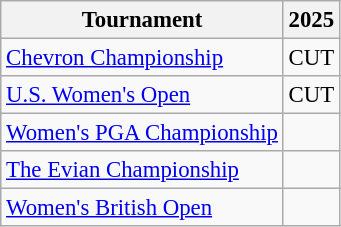<table class="wikitable" style="font-size:95%;text-align:center;">
<tr>
<th>Tournament</th>
<th>2025</th>
</tr>
<tr>
<td align=left><a href='#'>Chevron Championship</a></td>
<td>CUT</td>
</tr>
<tr>
<td align=left><a href='#'>U.S. Women's Open</a></td>
<td>CUT</td>
</tr>
<tr>
<td align=left><a href='#'>Women's PGA Championship</a></td>
<td></td>
</tr>
<tr>
<td align=left><a href='#'>The Evian Championship</a></td>
<td></td>
</tr>
<tr>
<td align=left><a href='#'>Women's British Open</a></td>
<td></td>
</tr>
</table>
